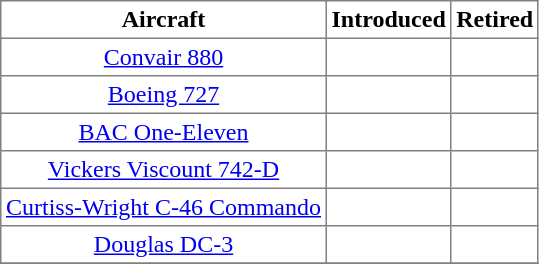<table class="toccolours sortable" border="1" cellpadding="3" style="border-collapse:collapse;text-align:center">
<tr>
<th>Aircraft</th>
<th>Introduced</th>
<th>Retired</th>
</tr>
<tr>
<td><a href='#'>Convair 880</a></td>
<td></td>
<td></td>
</tr>
<tr>
<td><a href='#'>Boeing 727</a></td>
<td></td>
<td></td>
</tr>
<tr>
<td><a href='#'>BAC One-Eleven</a></td>
<td></td>
<td></td>
</tr>
<tr>
<td><a href='#'>Vickers Viscount 742-D</a></td>
<td></td>
<td></td>
</tr>
<tr>
<td><a href='#'>Curtiss-Wright C-46 Commando</a></td>
<td></td>
<td></td>
</tr>
<tr>
<td><a href='#'>Douglas DC-3</a></td>
<td></td>
<td></td>
</tr>
<tr>
</tr>
</table>
